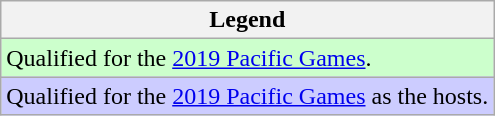<table class="wikitable">
<tr>
<th>Legend</th>
</tr>
<tr bgcolor=ccffcc>
<td>Qualified for the <a href='#'>2019 Pacific Games</a>.</td>
</tr>
<tr bgcolor=ccccff>
<td>Qualified for the <a href='#'>2019 Pacific Games</a> as the hosts.</td>
</tr>
</table>
